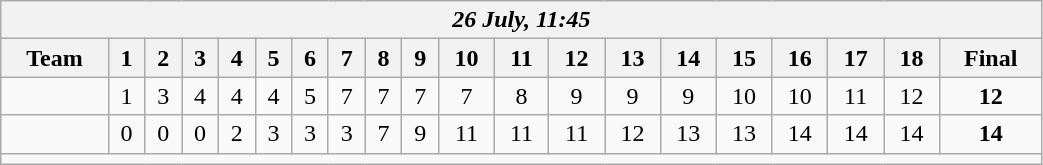<table class=wikitable style="text-align:center; width: 55%">
<tr>
<th colspan=20><em>26 July, 11:45</em></th>
</tr>
<tr>
<th>Team</th>
<th>1</th>
<th>2</th>
<th>3</th>
<th>4</th>
<th>5</th>
<th>6</th>
<th>7</th>
<th>8</th>
<th>9</th>
<th>10</th>
<th>11</th>
<th>12</th>
<th>13</th>
<th>14</th>
<th>15</th>
<th>16</th>
<th>17</th>
<th>18</th>
<th>Final</th>
</tr>
<tr>
<td align=left></td>
<td>1</td>
<td>3</td>
<td>4</td>
<td>4</td>
<td>4</td>
<td>5</td>
<td>7</td>
<td>7</td>
<td>7</td>
<td>7</td>
<td>8</td>
<td>9</td>
<td>9</td>
<td>9</td>
<td>10</td>
<td>10</td>
<td>11</td>
<td>12</td>
<td><strong>12</strong></td>
</tr>
<tr>
<td align=left><strong></strong></td>
<td>0</td>
<td>0</td>
<td>0</td>
<td>2</td>
<td>3</td>
<td>3</td>
<td>3</td>
<td>7</td>
<td>9</td>
<td>11</td>
<td>11</td>
<td>11</td>
<td>12</td>
<td>13</td>
<td>13</td>
<td>14</td>
<td>14</td>
<td>14</td>
<td><strong>14</strong></td>
</tr>
<tr>
<td colspan=20></td>
</tr>
</table>
